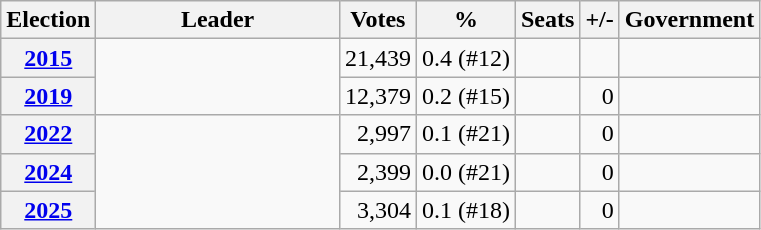<table class="wikitable" style="text-align:right;">
<tr>
<th>Election</th>
<th width="155px">Leader</th>
<th>Votes</th>
<th>%</th>
<th>Seats</th>
<th>+/-</th>
<th>Government</th>
</tr>
<tr>
<th><a href='#'>2015</a></th>
<td rowspan="2" align=left></td>
<td>21,439</td>
<td>0.4 (#12)</td>
<td></td>
<td></td>
<td></td>
</tr>
<tr>
<th><a href='#'>2019</a></th>
<td>12,379</td>
<td>0.2 (#15)</td>
<td></td>
<td>0</td>
<td></td>
</tr>
<tr>
<th><a href='#'>2022</a></th>
<td rowspan="3" align=left></td>
<td>2,997</td>
<td>0.1 (#21)</td>
<td></td>
<td>0</td>
<td></td>
</tr>
<tr>
<th><a href='#'>2024</a></th>
<td>2,399</td>
<td>0.0 (#21)</td>
<td></td>
<td>0</td>
<td></td>
</tr>
<tr>
<th><a href='#'>2025</a></th>
<td>3,304</td>
<td>0.1 (#18)</td>
<td></td>
<td>0</td>
<td></td>
</tr>
</table>
